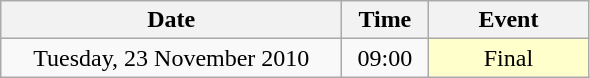<table class = "wikitable" style="text-align:center;">
<tr>
<th width=220>Date</th>
<th width=50>Time</th>
<th width=100>Event</th>
</tr>
<tr>
<td>Tuesday, 23 November 2010</td>
<td>09:00</td>
<td bgcolor=ffffcc>Final</td>
</tr>
</table>
